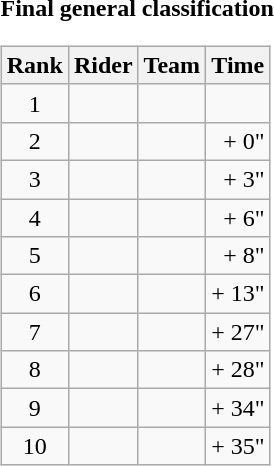<table>
<tr>
<td><strong>Final general classification</strong><br><table class="wikitable">
<tr>
<th scope="col">Rank</th>
<th scope="col">Rider</th>
<th scope="col">Team</th>
<th scope="col">Time</th>
</tr>
<tr>
<td style="text-align:center;">1</td>
<td></td>
<td></td>
<td style="text-align:right;"></td>
</tr>
<tr>
<td style="text-align:center;">2</td>
<td></td>
<td></td>
<td style="text-align:right;">+ 0"</td>
</tr>
<tr>
<td style="text-align:center;">3</td>
<td></td>
<td></td>
<td style="text-align:right;">+ 3"</td>
</tr>
<tr>
<td style="text-align:center;">4</td>
<td></td>
<td></td>
<td style="text-align:right;">+ 6"</td>
</tr>
<tr>
<td style="text-align:center;">5</td>
<td></td>
<td></td>
<td style="text-align:right;">+ 8"</td>
</tr>
<tr>
<td style="text-align:center;">6</td>
<td></td>
<td></td>
<td style="text-align:right;">+ 13"</td>
</tr>
<tr>
<td style="text-align:center;">7</td>
<td></td>
<td></td>
<td style="text-align:right;">+ 27"</td>
</tr>
<tr>
<td style="text-align:center;">8</td>
<td></td>
<td></td>
<td style="text-align:right;">+ 28"</td>
</tr>
<tr>
<td style="text-align:center;">9</td>
<td></td>
<td></td>
<td style="text-align:right;">+ 34"</td>
</tr>
<tr>
<td style="text-align:center;">10</td>
<td></td>
<td></td>
<td style="text-align:right;">+ 35"</td>
</tr>
</table>
</td>
</tr>
</table>
